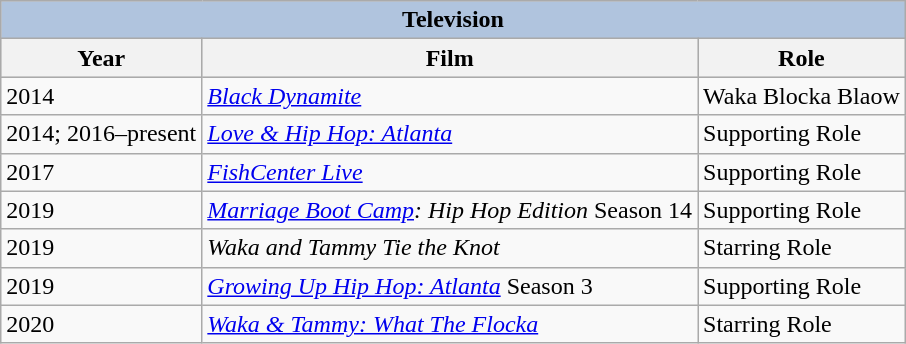<table class="wikitable">
<tr style="background:#ccc; text-align:center;">
<th colspan="3" style="background: LightSteelBlue;">Television</th>
</tr>
<tr style="background:#ccc; text-align:center;">
<th>Year</th>
<th>Film</th>
<th>Role</th>
</tr>
<tr>
<td>2014</td>
<td><em><a href='#'>Black Dynamite</a></em></td>
<td>Waka Blocka Blaow</td>
</tr>
<tr>
<td>2014; 2016–present</td>
<td><em><a href='#'>Love & Hip Hop: Atlanta</a></em></td>
<td>Supporting Role</td>
</tr>
<tr>
<td>2017</td>
<td><em><a href='#'>FishCenter Live</a></em></td>
<td>Supporting Role</td>
</tr>
<tr>
<td>2019</td>
<td><em><a href='#'>Marriage Boot Camp</a>: Hip Hop Edition</em> Season 14 </td>
<td>Supporting Role</td>
</tr>
<tr>
<td>2019</td>
<td><em>Waka and Tammy Tie the Knot</em> </td>
<td>Starring Role</td>
</tr>
<tr>
<td>2019</td>
<td><em><a href='#'>Growing Up Hip Hop: Atlanta</a></em> Season 3 </td>
<td>Supporting Role</td>
</tr>
<tr>
<td>2020</td>
<td><em><a href='#'>Waka & Tammy: What The Flocka</a></em> </td>
<td>Starring Role</td>
</tr>
</table>
